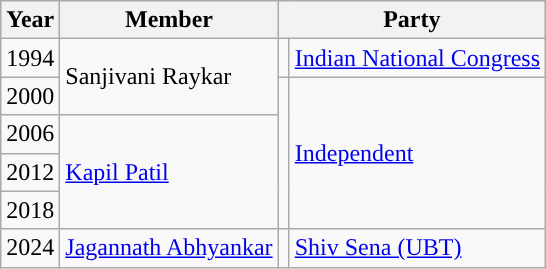<table class="wikitable">
<tr>
<th>Year</th>
<th>Member</th>
<th colspan="2">Party</th>
</tr>
<tr>
<td>1994</td>
<td rowspan="2">Sanjivani Raykar</td>
<td style="background-color: "></td>
<td><a href='#'>Indian National Congress</a></td>
</tr>
<tr>
<td>2000</td>
<td rowspan="4" style="background-color: "></td>
<td rowspan="4"><a href='#'>Independent</a></td>
</tr>
<tr>
<td>2006</td>
<td rowspan="3"><a href='#'>Kapil Patil</a></td>
</tr>
<tr>
<td>2012</td>
</tr>
<tr>
<td>2018</td>
</tr>
<tr>
<td>2024</td>
<td><a href='#'>Jagannath Abhyankar</a></td>
<td style="background-color: "></td>
<td><a href='#'>Shiv Sena (UBT)</a></td>
</tr>
</table>
